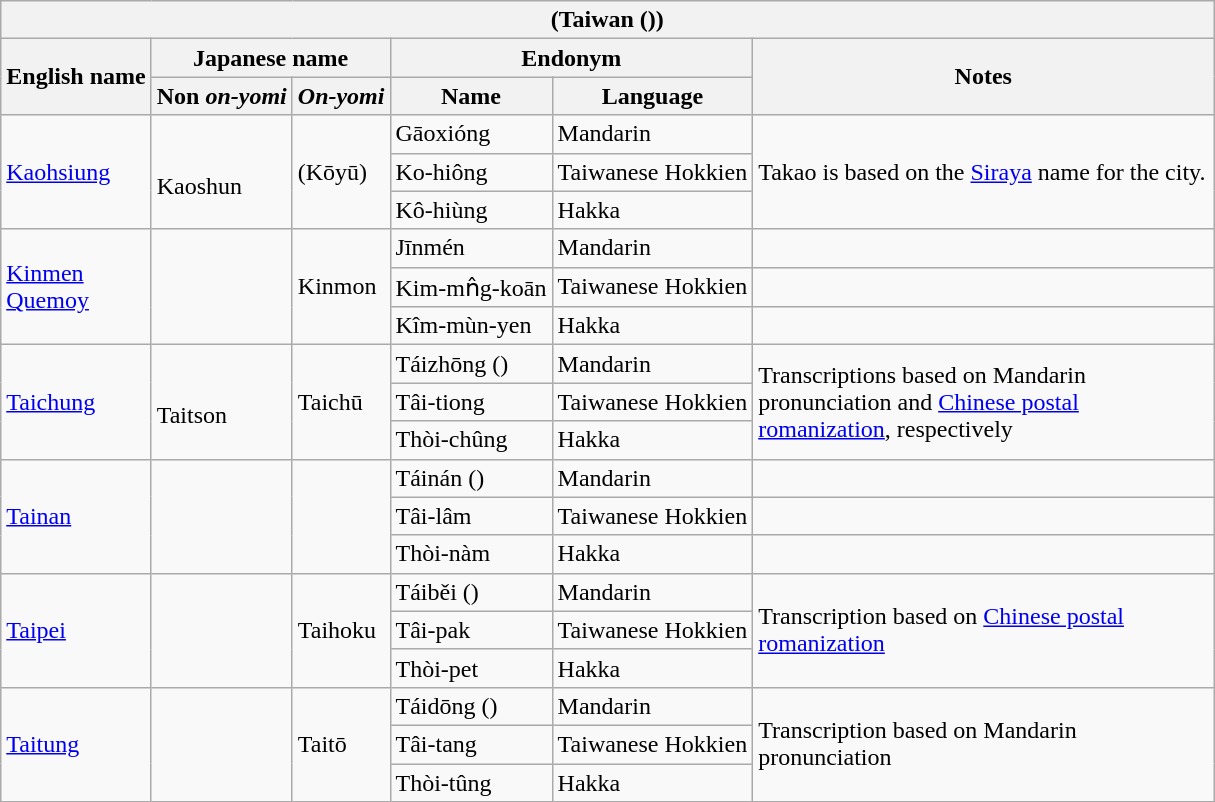<table class="wikitable sortable">
<tr>
<th colspan="6"> (Taiwan ())</th>
</tr>
<tr>
<th rowspan="2">English name</th>
<th colspan="2">Japanese name</th>
<th colspan="2">Endonym</th>
<th rowspan="2" width=300pt>Notes</th>
</tr>
<tr>
<th>Non <em>on-yomi</em></th>
<th><em>On-yomi</em></th>
<th>Name</th>
<th>Language</th>
</tr>
<tr>
<td rowspan="3"><a href='#'>Kaohsiung</a></td>
<td rowspan="3"><br>Kaoshun</td>
<td rowspan="3">(Kōyū)</td>
<td>Gāoxióng</td>
<td>Mandarin</td>
<td rowspan="3">Takao is based on the <a href='#'>Siraya</a> name for the city.</td>
</tr>
<tr>
<td>Ko-hiông</td>
<td>Taiwanese Hokkien</td>
</tr>
<tr>
<td>Kô-hiùng</td>
<td>Hakka</td>
</tr>
<tr>
<td rowspan="3"><a href='#'>Kinmen<br>Quemoy</a></td>
<td rowspan="3"></td>
<td rowspan="3">Kinmon</td>
<td>Jīnmén</td>
<td>Mandarin</td>
<td></td>
</tr>
<tr>
<td>Kim-mn̂g-koān</td>
<td>Taiwanese Hokkien</td>
<td></td>
</tr>
<tr>
<td>Kîm-mùn-yen</td>
<td>Hakka</td>
<td></td>
</tr>
<tr>
<td rowspan="3"><a href='#'>Taichung</a></td>
<td rowspan="3"><br>Taitson</td>
<td rowspan="3">Taichū</td>
<td>Táizhōng ()</td>
<td>Mandarin</td>
<td rowspan="3">Transcriptions based on Mandarin pronunciation and <a href='#'>Chinese postal romanization</a>, respectively</td>
</tr>
<tr>
<td>Tâi-tiong</td>
<td>Taiwanese Hokkien</td>
</tr>
<tr>
<td>Thòi-chûng</td>
<td>Hakka</td>
</tr>
<tr>
<td rowspan="3"><a href='#'>Tainan</a></td>
<td rowspan="3"></td>
<td rowspan="3"></td>
<td>Táinán ()</td>
<td>Mandarin</td>
<td></td>
</tr>
<tr>
<td>Tâi-lâm</td>
<td>Taiwanese Hokkien</td>
<td></td>
</tr>
<tr>
<td>Thòi-nàm</td>
<td>Hakka</td>
<td></td>
</tr>
<tr>
<td rowspan="3"><a href='#'>Taipei</a></td>
<td rowspan="3"></td>
<td rowspan="3">Taihoku</td>
<td>Táiběi ()</td>
<td>Mandarin</td>
<td rowspan="3">Transcription based on <a href='#'>Chinese postal romanization</a></td>
</tr>
<tr>
<td>Tâi-pak</td>
<td>Taiwanese Hokkien</td>
</tr>
<tr>
<td>Thòi-pet</td>
<td>Hakka</td>
</tr>
<tr>
<td rowspan="3"><a href='#'>Taitung</a></td>
<td rowspan="3"></td>
<td rowspan="3">Taitō</td>
<td>Táidōng ()</td>
<td>Mandarin</td>
<td rowspan="3">Transcription based on Mandarin pronunciation</td>
</tr>
<tr>
<td>Tâi-tang</td>
<td>Taiwanese Hokkien</td>
</tr>
<tr>
<td>Thòi-tûng</td>
<td>Hakka</td>
</tr>
</table>
